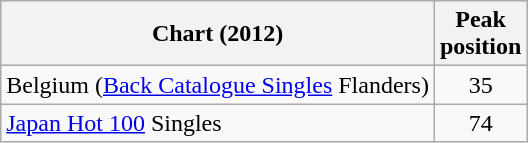<table class="wikitable sortable">
<tr>
<th>Chart (2012)</th>
<th>Peak<br>position</th>
</tr>
<tr>
<td>Belgium (<a href='#'>Back Catalogue Singles</a> Flanders)</td>
<td align="center">35</td>
</tr>
<tr>
<td><a href='#'>Japan Hot 100</a> Singles</td>
<td align="center">74</td>
</tr>
</table>
